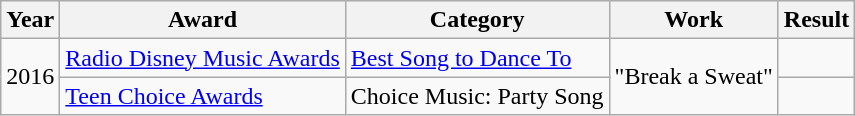<table class=wikitable>
<tr>
<th>Year</th>
<th>Award</th>
<th>Category</th>
<th>Work</th>
<th>Result</th>
</tr>
<tr>
<td rowspan="2">2016</td>
<td><a href='#'>Radio Disney Music Awards</a></td>
<td><a href='#'>Best Song to Dance To</a></td>
<td rowspan="2">"Break a Sweat"</td>
<td></td>
</tr>
<tr>
<td><a href='#'>Teen Choice Awards</a></td>
<td>Choice Music: Party Song</td>
<td></td>
</tr>
</table>
